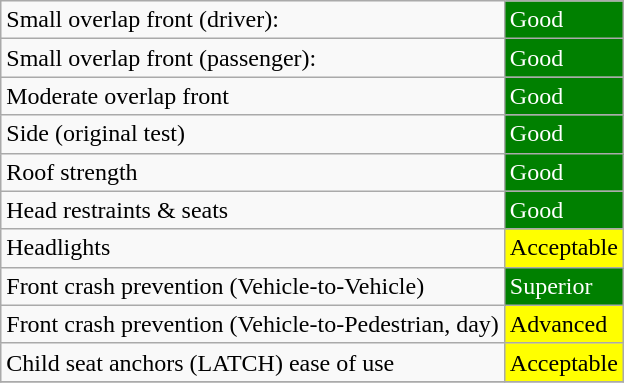<table class="wikitable">
<tr>
<td>Small overlap front (driver):</td>
<td style="color:white;background: green">Good</td>
</tr>
<tr>
<td>Small overlap front (passenger):</td>
<td style="color:white;background: green">Good</td>
</tr>
<tr>
<td>Moderate overlap front</td>
<td style="color:white;background: green">Good</td>
</tr>
<tr>
<td>Side (original test)</td>
<td style="color:white;background: green">Good</td>
</tr>
<tr>
<td>Roof strength</td>
<td style="color:white;background: green">Good</td>
</tr>
<tr>
<td>Head restraints & seats</td>
<td style="color:white;background: green">Good</td>
</tr>
<tr>
<td>Headlights</td>
<td style="background: yellow">Acceptable</td>
</tr>
<tr>
<td>Front crash prevention (Vehicle-to-Vehicle)</td>
<td style="color:white;background: green">Superior</td>
</tr>
<tr>
<td>Front crash prevention (Vehicle-to-Pedestrian, day)</td>
<td style="background: yellow">Advanced</td>
</tr>
<tr>
<td>Child seat anchors (LATCH) ease of use</td>
<td style="background: yellow">Acceptable</td>
</tr>
<tr>
</tr>
</table>
